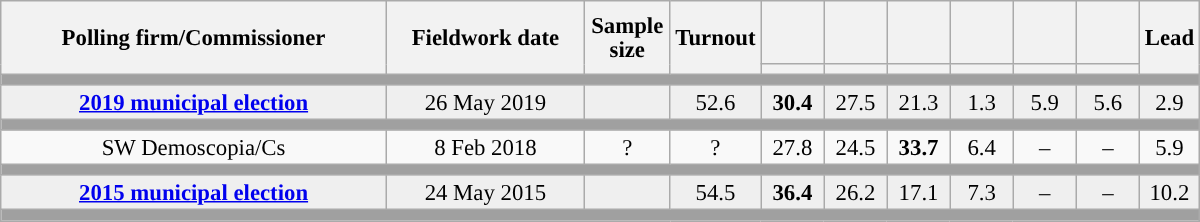<table class="wikitable collapsible collapsed" style="text-align:center; font-size:95%; line-height:16px;">
<tr style="height:42px;">
<th style="width:250px;" rowspan="2">Polling firm/Commissioner</th>
<th style="width:125px;" rowspan="2">Fieldwork date</th>
<th style="width:50px;" rowspan="2">Sample size</th>
<th style="width:45px;" rowspan="2">Turnout</th>
<th style="width:35px;"></th>
<th style="width:35px;"></th>
<th style="width:35px;"></th>
<th style="width:35px;"></th>
<th style="width:35px;"></th>
<th style="width:35px;"></th>
<th style="width:30px;" rowspan="2">Lead</th>
</tr>
<tr>
<th style="color:inherit;background:"></th>
<th style="color:inherit;background:"></th>
<th style="color:inherit;background:"></th>
<th style="color:inherit;background:"></th>
<th style="color:inherit;background:"></th>
<th style="color:inherit;background:"></th>
</tr>
<tr>
<td colspan="11" style="background:#A0A0A0"></td>
</tr>
<tr style="background:#EFEFEF;">
<td><strong><a href='#'>2019 municipal election</a></strong></td>
<td>26 May 2019</td>
<td></td>
<td>52.6</td>
<td><strong>30.4</strong><br></td>
<td>27.5<br></td>
<td>21.3<br></td>
<td>1.3<br></td>
<td>5.9<br></td>
<td>5.6<br></td>
<td style="background:">2.9</td>
</tr>
<tr>
<td colspan="11" style="background:#A0A0A0"></td>
</tr>
<tr>
<td>SW Demoscopia/Cs</td>
<td>8 Feb 2018</td>
<td>?</td>
<td>?</td>
<td>27.8<br></td>
<td>24.5<br></td>
<td><strong>33.7</strong><br></td>
<td>6.4<br></td>
<td>–</td>
<td>–</td>
<td style="background:">5.9</td>
</tr>
<tr>
<td colspan="11" style="background:#A0A0A0"></td>
</tr>
<tr style="background:#EFEFEF;">
<td><strong><a href='#'>2015 municipal election</a></strong></td>
<td>24 May 2015</td>
<td></td>
<td>54.5</td>
<td><strong>36.4</strong><br></td>
<td>26.2<br></td>
<td>17.1<br></td>
<td>7.3<br></td>
<td>–</td>
<td>–</td>
<td style="background:">10.2</td>
</tr>
<tr>
<td colspan="11" style="background:#A0A0A0"></td>
</tr>
</table>
